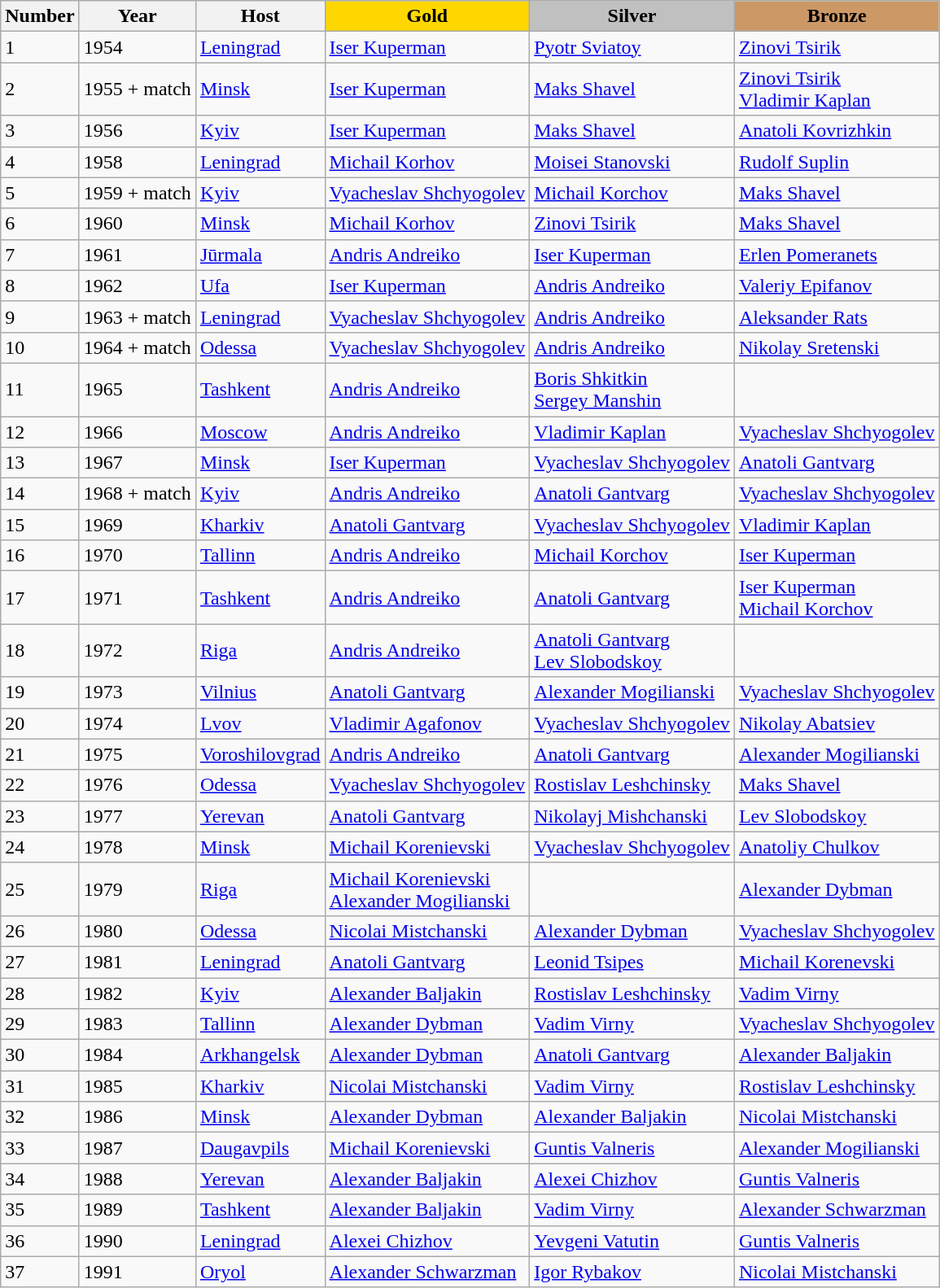<table class="wikitable">
<tr>
<th>Number</th>
<th>Year</th>
<th>Host</th>
<th style="background-color:gold;">Gold</th>
<th style="background-color:silver;">Silver</th>
<th style="background-color:#cc9966;">Bronze</th>
</tr>
<tr>
<td>1</td>
<td>1954</td>
<td><a href='#'>Leningrad</a></td>
<td><a href='#'>Iser Kuperman</a></td>
<td><a href='#'>Pyotr Sviatoy</a></td>
<td><a href='#'>Zinovi Tsirik</a></td>
</tr>
<tr>
<td>2</td>
<td>1955 + match</td>
<td><a href='#'>Minsk</a></td>
<td><a href='#'>Iser Kuperman</a></td>
<td><a href='#'>Maks Shavel</a></td>
<td><a href='#'>Zinovi Tsirik</a><br><a href='#'>Vladimir Kaplan</a></td>
</tr>
<tr>
<td>3</td>
<td>1956</td>
<td><a href='#'>Kyiv</a></td>
<td><a href='#'>Iser Kuperman</a></td>
<td><a href='#'>Maks Shavel</a></td>
<td><a href='#'>Anatoli Kovrizhkin</a></td>
</tr>
<tr>
<td>4</td>
<td>1958</td>
<td><a href='#'>Leningrad</a></td>
<td><a href='#'>Michail Korhov</a></td>
<td><a href='#'>Moisei Stanovski</a></td>
<td><a href='#'>Rudolf Suplin</a></td>
</tr>
<tr>
<td>5</td>
<td>1959 + match</td>
<td><a href='#'>Kyiv</a></td>
<td><a href='#'>Vyacheslav Shchyogolev</a></td>
<td><a href='#'>Michail Korchov</a></td>
<td><a href='#'>Maks Shavel</a></td>
</tr>
<tr>
<td>6</td>
<td>1960</td>
<td><a href='#'>Minsk</a></td>
<td><a href='#'>Michail Korhov</a></td>
<td><a href='#'>Zinovi Tsirik</a></td>
<td><a href='#'>Maks Shavel</a></td>
</tr>
<tr>
<td>7</td>
<td>1961</td>
<td><a href='#'>Jūrmala</a></td>
<td><a href='#'>Andris Andreiko</a></td>
<td><a href='#'>Iser Kuperman</a></td>
<td><a href='#'>Erlen Pomeranets</a></td>
</tr>
<tr>
<td>8</td>
<td>1962</td>
<td><a href='#'>Ufa</a></td>
<td><a href='#'>Iser Kuperman</a></td>
<td><a href='#'>Andris Andreiko</a></td>
<td><a href='#'>Valeriy Epifanov</a></td>
</tr>
<tr>
<td>9</td>
<td>1963 + match</td>
<td><a href='#'>Leningrad</a></td>
<td><a href='#'>Vyacheslav Shchyogolev</a></td>
<td><a href='#'>Andris Andreiko</a></td>
<td><a href='#'>Aleksander Rats</a></td>
</tr>
<tr>
<td>10</td>
<td>1964 + match</td>
<td><a href='#'>Odessa</a></td>
<td><a href='#'>Vyacheslav Shchyogolev</a></td>
<td><a href='#'>Andris Andreiko</a></td>
<td><a href='#'>Nikolay Sretenski</a></td>
</tr>
<tr>
<td>11</td>
<td>1965</td>
<td><a href='#'>Tashkent</a></td>
<td><a href='#'>Andris Andreiko</a></td>
<td><a href='#'>Boris Shkitkin</a><br> <a href='#'>Sergey Manshin</a></td>
<td></td>
</tr>
<tr>
<td>12</td>
<td>1966</td>
<td><a href='#'>Moscow</a></td>
<td><a href='#'>Andris Andreiko</a></td>
<td><a href='#'>Vladimir Kaplan</a></td>
<td><a href='#'>Vyacheslav Shchyogolev</a></td>
</tr>
<tr>
<td>13</td>
<td>1967</td>
<td><a href='#'>Minsk</a></td>
<td><a href='#'>Iser Kuperman</a></td>
<td><a href='#'>Vyacheslav Shchyogolev</a></td>
<td><a href='#'>Anatoli Gantvarg</a></td>
</tr>
<tr>
<td>14</td>
<td>1968 + match</td>
<td><a href='#'>Kyiv</a></td>
<td><a href='#'>Andris Andreiko</a></td>
<td><a href='#'>Anatoli Gantvarg</a></td>
<td><a href='#'>Vyacheslav Shchyogolev</a></td>
</tr>
<tr>
<td>15</td>
<td>1969</td>
<td><a href='#'>Kharkiv</a></td>
<td><a href='#'>Anatoli Gantvarg</a></td>
<td><a href='#'>Vyacheslav Shchyogolev</a></td>
<td><a href='#'>Vladimir Kaplan</a></td>
</tr>
<tr>
<td>16</td>
<td>1970</td>
<td><a href='#'>Tallinn</a></td>
<td><a href='#'>Andris Andreiko</a></td>
<td><a href='#'>Michail Korchov</a></td>
<td><a href='#'>Iser Kuperman</a></td>
</tr>
<tr>
<td>17</td>
<td>1971</td>
<td><a href='#'>Tashkent</a></td>
<td><a href='#'>Andris Andreiko</a></td>
<td><a href='#'>Anatoli Gantvarg</a></td>
<td><a href='#'>Iser Kuperman</a><br><a href='#'>Michail Korchov</a></td>
</tr>
<tr>
<td>18</td>
<td>1972</td>
<td><a href='#'>Riga</a></td>
<td><a href='#'>Andris Andreiko</a></td>
<td><a href='#'>Anatoli Gantvarg</a> <br> <a href='#'>Lev Slobodskoy</a></td>
<td></td>
</tr>
<tr>
<td>19</td>
<td>1973</td>
<td><a href='#'>Vilnius</a></td>
<td><a href='#'>Anatoli Gantvarg</a></td>
<td><a href='#'>Alexander Mogilianski</a></td>
<td><a href='#'>Vyacheslav Shchyogolev</a></td>
</tr>
<tr>
<td>20</td>
<td>1974</td>
<td><a href='#'>Lvov</a></td>
<td><a href='#'>Vladimir Agafonov</a></td>
<td><a href='#'>Vyacheslav Shchyogolev</a></td>
<td><a href='#'>Nikolay Abatsiev</a></td>
</tr>
<tr>
<td>21</td>
<td>1975</td>
<td><a href='#'>Voroshilovgrad</a></td>
<td><a href='#'>Andris Andreiko</a></td>
<td><a href='#'>Anatoli Gantvarg</a></td>
<td><a href='#'>Alexander Mogilianski</a></td>
</tr>
<tr>
<td>22</td>
<td>1976</td>
<td><a href='#'>Odessa</a></td>
<td><a href='#'>Vyacheslav Shchyogolev</a></td>
<td><a href='#'>Rostislav Leshchinsky</a></td>
<td><a href='#'>Maks Shavel</a></td>
</tr>
<tr>
<td>23</td>
<td>1977</td>
<td><a href='#'>Yerevan</a></td>
<td><a href='#'>Anatoli Gantvarg</a></td>
<td><a href='#'>Nikolayj Mishchanski</a></td>
<td><a href='#'>Lev Slobodskoy</a></td>
</tr>
<tr>
<td>24</td>
<td>1978</td>
<td><a href='#'>Minsk</a></td>
<td><a href='#'>Michail Korenievski</a></td>
<td><a href='#'>Vyacheslav Shchyogolev</a></td>
<td><a href='#'>Anatoliy Chulkov</a></td>
</tr>
<tr>
<td>25</td>
<td>1979</td>
<td><a href='#'>Riga</a></td>
<td><a href='#'>Michail Korenievski</a><br><a href='#'>Alexander Mogilianski</a></td>
<td></td>
<td><a href='#'>Alexander Dybman</a></td>
</tr>
<tr>
<td>26</td>
<td>1980</td>
<td><a href='#'>Odessa</a></td>
<td><a href='#'>Nicolai Mistchanski</a></td>
<td><a href='#'>Alexander Dybman</a></td>
<td><a href='#'>Vyacheslav Shchyogolev</a></td>
</tr>
<tr>
<td>27</td>
<td>1981</td>
<td><a href='#'>Leningrad</a></td>
<td><a href='#'>Anatoli Gantvarg</a></td>
<td><a href='#'>Leonid Tsipes</a></td>
<td><a href='#'>Michail Korenevski</a></td>
</tr>
<tr>
<td>28</td>
<td>1982</td>
<td><a href='#'>Kyiv</a></td>
<td><a href='#'>Alexander Baljakin</a></td>
<td><a href='#'>Rostislav Leshchinsky</a></td>
<td><a href='#'>Vadim Virny</a></td>
</tr>
<tr>
<td>29</td>
<td>1983</td>
<td><a href='#'>Tallinn</a></td>
<td><a href='#'>Alexander Dybman</a></td>
<td><a href='#'>Vadim Virny</a></td>
<td><a href='#'>Vyacheslav Shchyogolev</a></td>
</tr>
<tr>
<td>30</td>
<td>1984</td>
<td><a href='#'>Arkhangelsk</a></td>
<td><a href='#'>Alexander Dybman</a></td>
<td><a href='#'>Anatoli Gantvarg</a></td>
<td><a href='#'>Alexander Baljakin</a></td>
</tr>
<tr>
<td>31</td>
<td>1985</td>
<td><a href='#'>Kharkiv</a></td>
<td><a href='#'>Nicolai Mistchanski</a></td>
<td><a href='#'>Vadim Virny</a></td>
<td><a href='#'>Rostislav Leshchinsky</a></td>
</tr>
<tr>
<td>32</td>
<td>1986</td>
<td><a href='#'>Minsk</a></td>
<td><a href='#'>Alexander Dybman</a></td>
<td><a href='#'>Alexander Baljakin</a></td>
<td><a href='#'>Nicolai Mistchanski</a></td>
</tr>
<tr>
<td>33</td>
<td>1987</td>
<td><a href='#'>Daugavpils</a></td>
<td><a href='#'>Michail Korenievski</a></td>
<td><a href='#'>Guntis Valneris</a></td>
<td><a href='#'>Alexander Mogilianski</a></td>
</tr>
<tr>
<td>34</td>
<td>1988</td>
<td><a href='#'>Yerevan</a></td>
<td><a href='#'>Alexander Baljakin</a></td>
<td><a href='#'>Alexei Chizhov</a></td>
<td><a href='#'>Guntis Valneris</a></td>
</tr>
<tr>
<td>35</td>
<td>1989</td>
<td><a href='#'>Tashkent</a></td>
<td><a href='#'>Alexander Baljakin</a></td>
<td><a href='#'>Vadim Virny</a></td>
<td><a href='#'>Alexander Schwarzman</a></td>
</tr>
<tr>
<td>36</td>
<td>1990</td>
<td><a href='#'>Leningrad</a></td>
<td><a href='#'>Alexei Chizhov</a></td>
<td><a href='#'>Yevgeni Vatutin</a></td>
<td><a href='#'>Guntis Valneris</a></td>
</tr>
<tr>
<td>37</td>
<td>1991</td>
<td><a href='#'>Oryol</a></td>
<td><a href='#'>Alexander Schwarzman</a></td>
<td><a href='#'>Igor Rybakov</a></td>
<td><a href='#'>Nicolai Mistchanski</a></td>
</tr>
</table>
